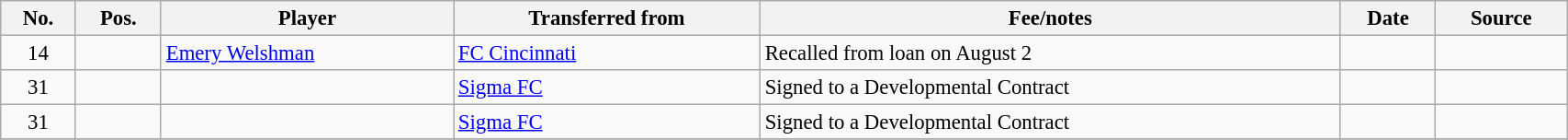<table class="wikitable sortable" style="width:90%; text-align:center; font-size:95%; text-align:left">
<tr>
<th>No.</th>
<th>Pos.</th>
<th>Player</th>
<th>Transferred from</th>
<th>Fee/notes</th>
<th>Date</th>
<th>Source</th>
</tr>
<tr>
<td align=center>14</td>
<td align=center></td>
<td align=Welshman, Emery> <a href='#'>Emery Welshman</a></td>
<td> <a href='#'>FC Cincinnati</a></td>
<td>Recalled from loan on August 2</td>
<td></td>
<td></td>
</tr>
<tr>
<td align=center>31</td>
<td align=center></td>
<td></td>
<td> <a href='#'>Sigma FC</a></td>
<td>Signed to a Developmental Contract</td>
<td></td>
<td></td>
</tr>
<tr>
<td align=center>31</td>
<td align=center></td>
<td></td>
<td> <a href='#'>Sigma FC</a></td>
<td>Signed to a Developmental Contract</td>
<td></td>
<td></td>
</tr>
<tr>
</tr>
</table>
